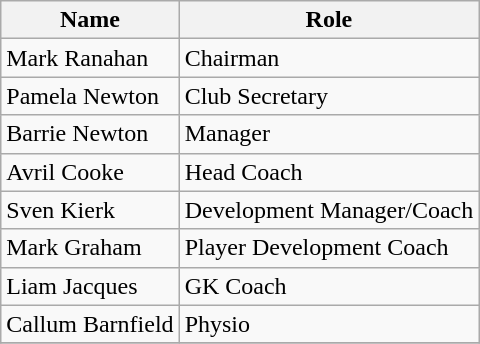<table class="wikitable">
<tr>
<th>Name</th>
<th>Role</th>
</tr>
<tr>
<td> Mark Ranahan</td>
<td>Chairman</td>
</tr>
<tr>
<td> Pamela Newton</td>
<td>Club Secretary</td>
</tr>
<tr>
<td> Barrie Newton</td>
<td>Manager</td>
</tr>
<tr>
<td> Avril Cooke</td>
<td>Head Coach</td>
</tr>
<tr>
<td> Sven Kierk</td>
<td>Development Manager/Coach</td>
</tr>
<tr>
<td> Mark Graham</td>
<td>Player Development Coach</td>
</tr>
<tr>
<td> Liam Jacques</td>
<td>GK Coach</td>
</tr>
<tr>
<td> Callum Barnfield</td>
<td>Physio</td>
</tr>
<tr>
</tr>
</table>
